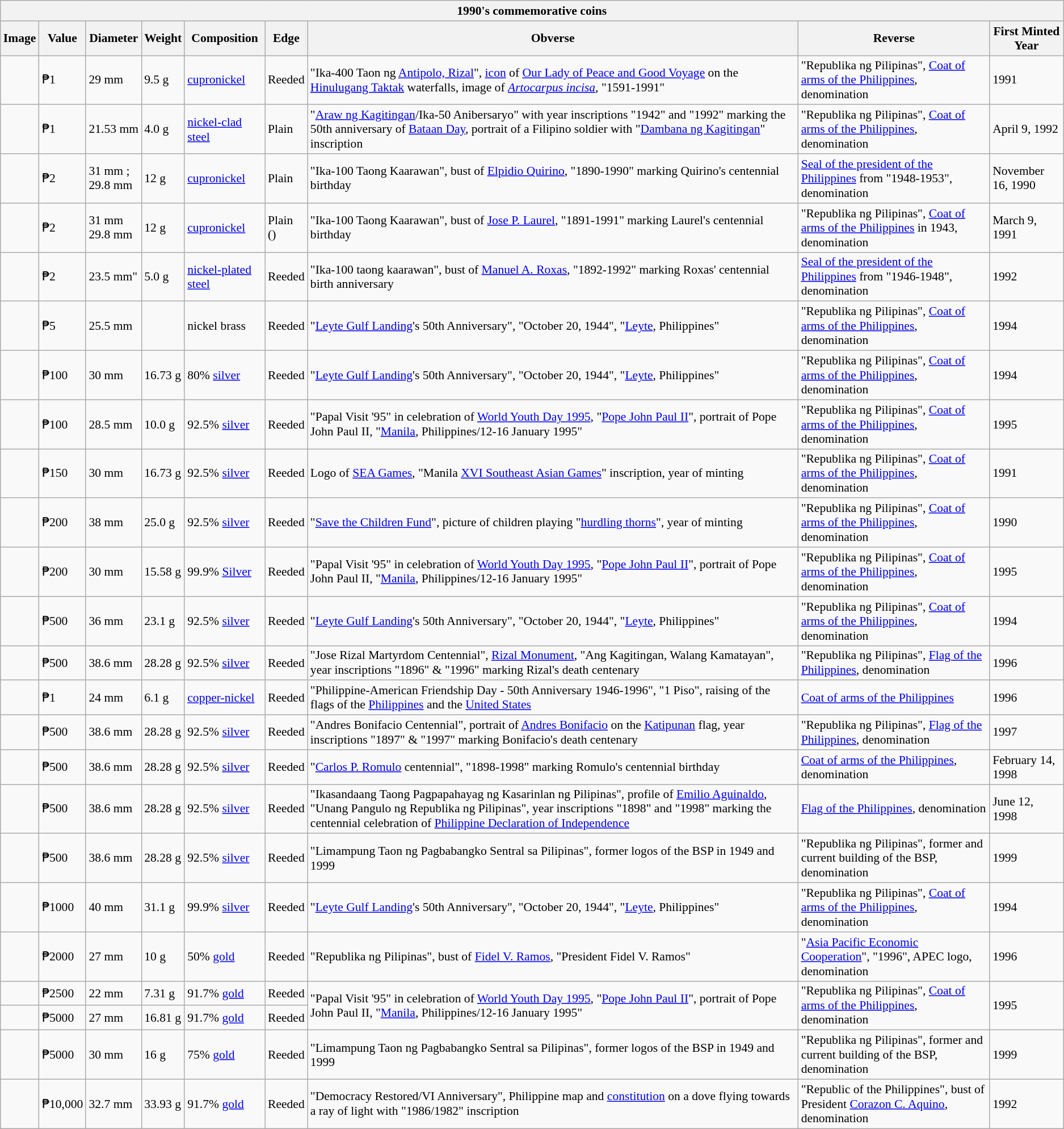<table class="wikitable" style="font-size: 90%">
<tr>
<th colspan="9"><strong>1990's commemorative coins</strong></th>
</tr>
<tr>
<th>Image</th>
<th>Value</th>
<th>Diameter</th>
<th>Weight</th>
<th>Composition</th>
<th>Edge</th>
<th>Obverse</th>
<th>Reverse</th>
<th>First Minted Year</th>
</tr>
<tr>
<td></td>
<td>₱1</td>
<td>29 mm</td>
<td>9.5 g</td>
<td><a href='#'>cupronickel</a></td>
<td>Reeded</td>
<td>"Ika-400 Taon ng <a href='#'>Antipolo, Rizal</a>", <a href='#'>icon</a> of <a href='#'>Our Lady of Peace and Good Voyage</a> on the <a href='#'>Hinulugang Taktak</a> waterfalls, image of <em><a href='#'>Artocarpus incisa</a></em>, "1591-1991"</td>
<td>"Republika ng Pilipinas", <a href='#'>Coat of arms of the Philippines</a>, denomination</td>
<td>1991</td>
</tr>
<tr>
<td></td>
<td>₱1</td>
<td>21.53 mm</td>
<td>4.0 g</td>
<td><a href='#'>nickel-clad</a> <a href='#'>steel</a></td>
<td>Plain</td>
<td>"<a href='#'>Araw ng Kagitingan</a>/Ika-50 Anibersaryo" with year inscriptions "1942" and "1992" marking the 50th anniversary of <a href='#'>Bataan Day</a>, portrait of a Filipino soldier with "<a href='#'>Dambana ng Kagitingan</a>" inscription</td>
<td>"Republika ng Pilipinas", <a href='#'>Coat of arms of the Philippines</a>, denomination</td>
<td>April 9, 1992</td>
</tr>
<tr>
<td></td>
<td>₱2</td>
<td>31 mm ;<br>29.8 mm </td>
<td>12 g</td>
<td><a href='#'>cupronickel</a></td>
<td>Plain<br></td>
<td>"Ika-100 Taong Kaarawan", bust of <a href='#'>Elpidio Quirino</a>, "1890-1990" marking Quirino's centennial birthday</td>
<td><a href='#'>Seal of the president of the Philippines</a> from "1948-1953", denomination</td>
<td>November 16, 1990</td>
</tr>
<tr>
<td></td>
<td>₱2</td>
<td>31 mm <br>29.8 mm </td>
<td>12 g</td>
<td><a href='#'>cupronickel</a></td>
<td>Plain<br>()</td>
<td>"Ika-100 Taong Kaarawan", bust of <a href='#'>Jose P. Laurel</a>, "1891-1991" marking Laurel's centennial birthday</td>
<td>"Republika ng Pilipinas", <a href='#'>Coat of arms of the Philippines</a> in 1943, denomination</td>
<td>March 9, 1991</td>
</tr>
<tr>
<td></td>
<td>₱2</td>
<td>23.5 mm"</td>
<td>5.0 g</td>
<td><a href='#'>nickel-plated</a> <a href='#'>steel</a></td>
<td>Reeded</td>
<td>"Ika-100 taong kaarawan", bust of <a href='#'>Manuel A. Roxas</a>, "1892-1992" marking Roxas' centennial birth anniversary</td>
<td><a href='#'>Seal of the president of the Philippines</a> from "1946-1948", denomination</td>
<td>1992</td>
</tr>
<tr>
<td></td>
<td>₱5</td>
<td>25.5 mm</td>
<td></td>
<td>nickel brass</td>
<td>Reeded</td>
<td>"<a href='#'>Leyte Gulf Landing</a>'s 50th Anniversary", "October 20, 1944", "<a href='#'>Leyte</a>, Philippines"</td>
<td>"Republika ng Pilipinas", <a href='#'>Coat of arms of the Philippines</a>, denomination</td>
<td>1994</td>
</tr>
<tr>
<td></td>
<td>₱100</td>
<td>30 mm</td>
<td>16.73 g</td>
<td>80% <a href='#'>silver</a></td>
<td>Reeded</td>
<td>"<a href='#'>Leyte Gulf Landing</a>'s 50th Anniversary", "October 20, 1944", "<a href='#'>Leyte</a>, Philippines"</td>
<td>"Republika ng Pilipinas", <a href='#'>Coat of arms of the Philippines</a>, denomination</td>
<td>1994</td>
</tr>
<tr>
<td></td>
<td>₱100</td>
<td>28.5 mm</td>
<td>10.0 g</td>
<td>92.5% <a href='#'>silver</a></td>
<td>Reeded</td>
<td>"Papal Visit '95" in celebration of <a href='#'>World Youth Day 1995</a>, "<a href='#'>Pope John Paul II</a>", portrait of Pope John Paul II, "<a href='#'>Manila</a>, Philippines/12-16 January 1995"</td>
<td>"Republika ng Pilipinas", <a href='#'>Coat of arms of the Philippines</a>, denomination</td>
<td>1995</td>
</tr>
<tr>
<td></td>
<td>₱150</td>
<td>30 mm</td>
<td>16.73 g</td>
<td>92.5% <a href='#'>silver</a></td>
<td>Reeded</td>
<td>Logo of <a href='#'>SEA Games</a>, "Manila <a href='#'>XVI Southeast Asian Games</a>" inscription, year of minting</td>
<td>"Republika ng Pilipinas", <a href='#'>Coat of arms of the Philippines</a>, denomination</td>
<td>1991</td>
</tr>
<tr>
<td></td>
<td>₱200</td>
<td>38 mm</td>
<td>25.0 g</td>
<td>92.5% <a href='#'>silver</a></td>
<td>Reeded</td>
<td>"<a href='#'>Save the Children Fund</a>", picture of children playing "<a href='#'>hurdling thorns</a>", year of minting</td>
<td>"Republika ng Pilipinas", <a href='#'>Coat of arms of the Philippines</a>, denomination</td>
<td>1990</td>
</tr>
<tr>
<td></td>
<td>₱200</td>
<td>30 mm</td>
<td>15.58 g</td>
<td>99.9% <a href='#'>Silver</a></td>
<td>Reeded</td>
<td>"Papal Visit '95" in celebration of <a href='#'>World Youth Day 1995</a>, "<a href='#'>Pope John Paul II</a>", portrait of Pope John Paul II, "<a href='#'>Manila</a>, Philippines/12-16 January 1995"</td>
<td>"Republika ng Pilipinas", <a href='#'>Coat of arms of the Philippines</a>, denomination</td>
<td>1995</td>
</tr>
<tr>
<td></td>
<td>₱500</td>
<td>36 mm</td>
<td>23.1 g</td>
<td>92.5% <a href='#'>silver</a></td>
<td>Reeded</td>
<td>"<a href='#'>Leyte Gulf Landing</a>'s 50th Anniversary", "October 20, 1944", "<a href='#'>Leyte</a>, Philippines"</td>
<td>"Republika ng Pilipinas", <a href='#'>Coat of arms of the Philippines</a>, denomination</td>
<td>1994</td>
</tr>
<tr>
<td></td>
<td>₱500</td>
<td>38.6 mm</td>
<td>28.28 g</td>
<td>92.5% <a href='#'>silver</a></td>
<td>Reeded</td>
<td>"Jose Rizal Martyrdom Centennial", <a href='#'>Rizal Monument</a>, "Ang Kagitingan, Walang Kamatayan", year inscriptions "1896" & "1996" marking Rizal's death centenary</td>
<td>"Republika ng Pilipinas", <a href='#'>Flag of the Philippines</a>, denomination</td>
<td>1996</td>
</tr>
<tr>
<td></td>
<td>₱1</td>
<td>24 mm</td>
<td>6.1 g</td>
<td><a href='#'>copper-nickel</a></td>
<td>Reeded</td>
<td>"Philippine-American Friendship Day - 50th Anniversary 1946-1996", "1 Piso", raising of the flags of the <a href='#'>Philippines</a> and the <a href='#'>United States</a></td>
<td><a href='#'>Coat of arms of the Philippines</a></td>
<td>1996</td>
</tr>
<tr>
<td></td>
<td>₱500</td>
<td>38.6 mm</td>
<td>28.28 g</td>
<td>92.5% <a href='#'>silver</a></td>
<td>Reeded</td>
<td>"Andres Bonifacio Centennial", portrait of <a href='#'>Andres Bonifacio</a> on the <a href='#'>Katipunan</a> flag, year inscriptions "1897" & "1997" marking Bonifacio's death centenary</td>
<td>"Republika ng Pilipinas", <a href='#'>Flag of the Philippines</a>, denomination</td>
<td>1997</td>
</tr>
<tr>
<td></td>
<td>₱500</td>
<td>38.6 mm</td>
<td>28.28 g</td>
<td>92.5% <a href='#'>silver</a></td>
<td>Reeded</td>
<td>"<a href='#'>Carlos P. Romulo</a> centennial", "1898-1998" marking Romulo's centennial birthday</td>
<td><a href='#'>Coat of arms of the Philippines</a>, denomination</td>
<td>February 14, 1998</td>
</tr>
<tr>
<td></td>
<td>₱500</td>
<td>38.6 mm</td>
<td>28.28 g</td>
<td>92.5% <a href='#'>silver</a></td>
<td>Reeded</td>
<td>"Ikasandaang Taong Pagpapahayag ng Kasarinlan ng Pilipinas", profile of <a href='#'>Emilio Aguinaldo</a>, "Unang Pangulo ng Republika ng Pilipinas", year inscriptions "1898" and "1998" marking the centennial celebration of <a href='#'>Philippine Declaration of Independence</a></td>
<td><a href='#'>Flag of the Philippines</a>, denomination</td>
<td>June 12, 1998</td>
</tr>
<tr>
<td></td>
<td>₱500</td>
<td>38.6 mm</td>
<td>28.28 g</td>
<td>92.5% <a href='#'>silver</a></td>
<td>Reeded</td>
<td>"Limampung Taon ng Pagbabangko Sentral sa Pilipinas", former logos of the BSP in 1949 and 1999</td>
<td>"Republika ng Pilipinas", former and current building of the BSP, denomination</td>
<td>1999</td>
</tr>
<tr>
<td></td>
<td>₱1000</td>
<td>40 mm</td>
<td>31.1 g</td>
<td>99.9% <a href='#'>silver</a></td>
<td>Reeded</td>
<td>"<a href='#'>Leyte Gulf Landing</a>'s 50th Anniversary", "October 20, 1944", "<a href='#'>Leyte</a>, Philippines"</td>
<td>"Republika ng Pilipinas", <a href='#'>Coat of arms of the Philippines</a>, denomination</td>
<td>1994</td>
</tr>
<tr>
<td></td>
<td>₱2000</td>
<td>27 mm</td>
<td>10 g</td>
<td>50% <a href='#'>gold</a></td>
<td>Reeded</td>
<td>"Republika ng Pilipinas", bust of <a href='#'>Fidel V. Ramos</a>, "President Fidel V. Ramos"</td>
<td>"<a href='#'>Asia Pacific Economic Cooperation</a>", "1996", APEC logo, denomination</td>
<td>1996</td>
</tr>
<tr>
<td></td>
<td>₱2500</td>
<td>22 mm</td>
<td>7.31 g</td>
<td>91.7% <a href='#'>gold</a></td>
<td>Reeded</td>
<td rowspan="2">"Papal Visit '95" in celebration of <a href='#'>World Youth Day 1995</a>, "<a href='#'>Pope John Paul II</a>", portrait of Pope John Paul II, "<a href='#'>Manila</a>, Philippines/12-16 January 1995"</td>
<td rowspan="2">"Republika ng Pilipinas", <a href='#'>Coat of arms of the Philippines</a>, denomination</td>
<td rowspan="2">1995</td>
</tr>
<tr>
<td></td>
<td>₱5000</td>
<td>27 mm</td>
<td>16.81 g</td>
<td>91.7% <a href='#'>gold</a></td>
<td>Reeded</td>
</tr>
<tr>
<td></td>
<td>₱5000</td>
<td>30 mm</td>
<td>16 g</td>
<td>75% <a href='#'>gold</a></td>
<td>Reeded</td>
<td>"Limampung Taon ng Pagbabangko Sentral sa Pilipinas", former logos of the BSP in 1949 and 1999</td>
<td>"Republika ng Pilipinas", former and current building of the BSP, denomination</td>
<td>1999</td>
</tr>
<tr>
<td></td>
<td>₱10,000</td>
<td>32.7 mm</td>
<td>33.93 g</td>
<td>91.7% <a href='#'>gold</a></td>
<td>Reeded</td>
<td>"Democracy Restored/VI Anniversary", Philippine map and <a href='#'>constitution</a> on a dove flying towards a ray of light with "1986/1982" inscription</td>
<td>"Republic of the Philippines", bust of President <a href='#'>Corazon C. Aquino</a>, denomination</td>
<td>1992</td>
</tr>
</table>
